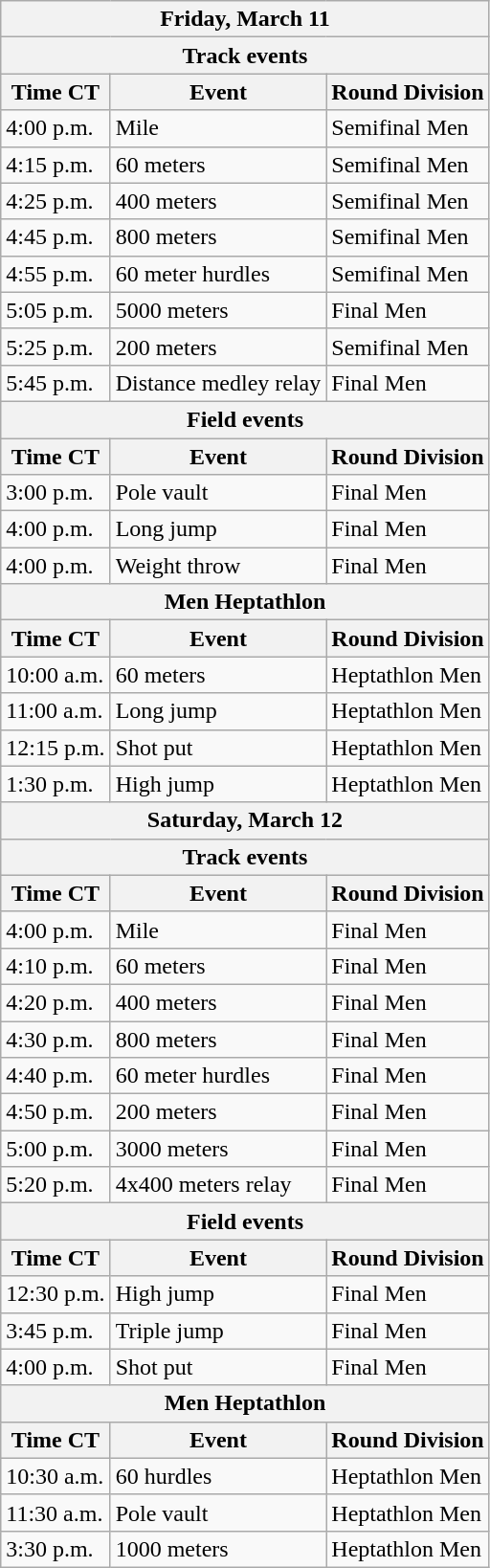<table class="wikitable collapsible">
<tr>
<th colspan="6">Friday, March 11</th>
</tr>
<tr>
<th colspan="6">Track events</th>
</tr>
<tr>
<th>Time CT</th>
<th>Event</th>
<th>Round Division</th>
</tr>
<tr>
<td>4:00 p.m.</td>
<td>Mile</td>
<td>Semifinal Men</td>
</tr>
<tr>
<td>4:15 p.m.</td>
<td>60 meters</td>
<td>Semifinal Men</td>
</tr>
<tr>
<td>4:25 p.m.</td>
<td>400 meters</td>
<td>Semifinal Men</td>
</tr>
<tr>
<td>4:45 p.m.</td>
<td>800 meters</td>
<td>Semifinal Men</td>
</tr>
<tr>
<td>4:55 p.m.</td>
<td>60 meter hurdles</td>
<td>Semifinal Men</td>
</tr>
<tr>
<td>5:05 p.m.</td>
<td>5000 meters</td>
<td>Final Men</td>
</tr>
<tr>
<td>5:25 p.m.</td>
<td>200 meters</td>
<td>Semifinal Men</td>
</tr>
<tr>
<td>5:45 p.m.</td>
<td>Distance medley relay</td>
<td>Final Men</td>
</tr>
<tr>
<th colspan="6">Field events</th>
</tr>
<tr>
<th>Time CT</th>
<th>Event</th>
<th>Round Division</th>
</tr>
<tr>
<td>3:00 p.m.</td>
<td>Pole vault</td>
<td>Final Men</td>
</tr>
<tr>
<td>4:00 p.m.</td>
<td>Long jump</td>
<td>Final Men</td>
</tr>
<tr>
<td>4:00 p.m.</td>
<td>Weight throw</td>
<td>Final Men</td>
</tr>
<tr>
<th colspan="6">Men Heptathlon</th>
</tr>
<tr>
<th>Time CT</th>
<th>Event</th>
<th>Round Division</th>
</tr>
<tr>
<td>10:00 a.m.</td>
<td>60 meters</td>
<td>Heptathlon Men</td>
</tr>
<tr>
<td>11:00 a.m.</td>
<td>Long jump</td>
<td>Heptathlon Men</td>
</tr>
<tr>
<td>12:15 p.m.</td>
<td>Shot put</td>
<td>Heptathlon Men</td>
</tr>
<tr>
<td>1:30 p.m.</td>
<td>High jump</td>
<td>Heptathlon Men</td>
</tr>
<tr>
<th colspan="6">Saturday, March 12</th>
</tr>
<tr>
<th colspan="6">Track events</th>
</tr>
<tr>
<th>Time CT</th>
<th>Event</th>
<th>Round Division</th>
</tr>
<tr>
<td>4:00 p.m.</td>
<td>Mile</td>
<td>Final Men</td>
</tr>
<tr>
<td>4:10 p.m.</td>
<td>60 meters</td>
<td>Final Men</td>
</tr>
<tr>
<td>4:20 p.m.</td>
<td>400 meters</td>
<td>Final Men</td>
</tr>
<tr>
<td>4:30 p.m.</td>
<td>800 meters</td>
<td>Final Men</td>
</tr>
<tr>
<td>4:40 p.m.</td>
<td>60 meter hurdles</td>
<td>Final Men</td>
</tr>
<tr>
<td>4:50 p.m.</td>
<td>200 meters</td>
<td>Final Men</td>
</tr>
<tr>
<td>5:00 p.m.</td>
<td>3000 meters</td>
<td>Final Men</td>
</tr>
<tr>
<td>5:20 p.m.</td>
<td>4x400 meters relay</td>
<td>Final Men</td>
</tr>
<tr>
<th colspan="6">Field events</th>
</tr>
<tr>
<th>Time CT</th>
<th>Event</th>
<th>Round Division</th>
</tr>
<tr>
<td>12:30 p.m.</td>
<td>High jump</td>
<td>Final Men</td>
</tr>
<tr>
<td>3:45 p.m.</td>
<td>Triple jump</td>
<td>Final Men</td>
</tr>
<tr>
<td>4:00 p.m.</td>
<td>Shot put</td>
<td>Final Men</td>
</tr>
<tr>
<th colspan="6">Men Heptathlon</th>
</tr>
<tr>
<th>Time CT</th>
<th>Event</th>
<th>Round Division</th>
</tr>
<tr>
<td>10:30 a.m.</td>
<td>60 hurdles</td>
<td>Heptathlon Men</td>
</tr>
<tr>
<td>11:30 a.m.</td>
<td>Pole vault</td>
<td>Heptathlon Men</td>
</tr>
<tr>
<td>3:30 p.m.</td>
<td>1000 meters</td>
<td>Heptathlon Men</td>
</tr>
</table>
